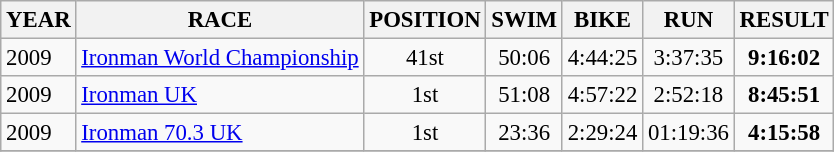<table class="wikitable" style="border-collapse: collapse; font-size: 95%;">
<tr>
<th>YEAR</th>
<th>RACE</th>
<th>POSITION</th>
<th>SWIM</th>
<th>BIKE</th>
<th>RUN</th>
<th>RESULT</th>
</tr>
<tr>
<td>2009</td>
<td><a href='#'>Ironman World Championship</a></td>
<td align="center">41st</td>
<td align="center">50:06</td>
<td align="center">4:44:25</td>
<td align="center">3:37:35</td>
<td align="center"><strong>9:16:02</strong></td>
</tr>
<tr>
<td>2009</td>
<td><a href='#'>Ironman UK</a></td>
<td align="center">1st</td>
<td align="center">51:08</td>
<td align="center">4:57:22</td>
<td align="center">2:52:18</td>
<td align="center"><strong>8:45:51</strong></td>
</tr>
<tr>
<td>2009</td>
<td><a href='#'>Ironman 70.3 UK</a></td>
<td align="center">1st</td>
<td align="center">23:36</td>
<td align="center">2:29:24</td>
<td align="center">01:19:36</td>
<td align="center"><strong>4:15:58</strong></td>
</tr>
<tr>
</tr>
</table>
